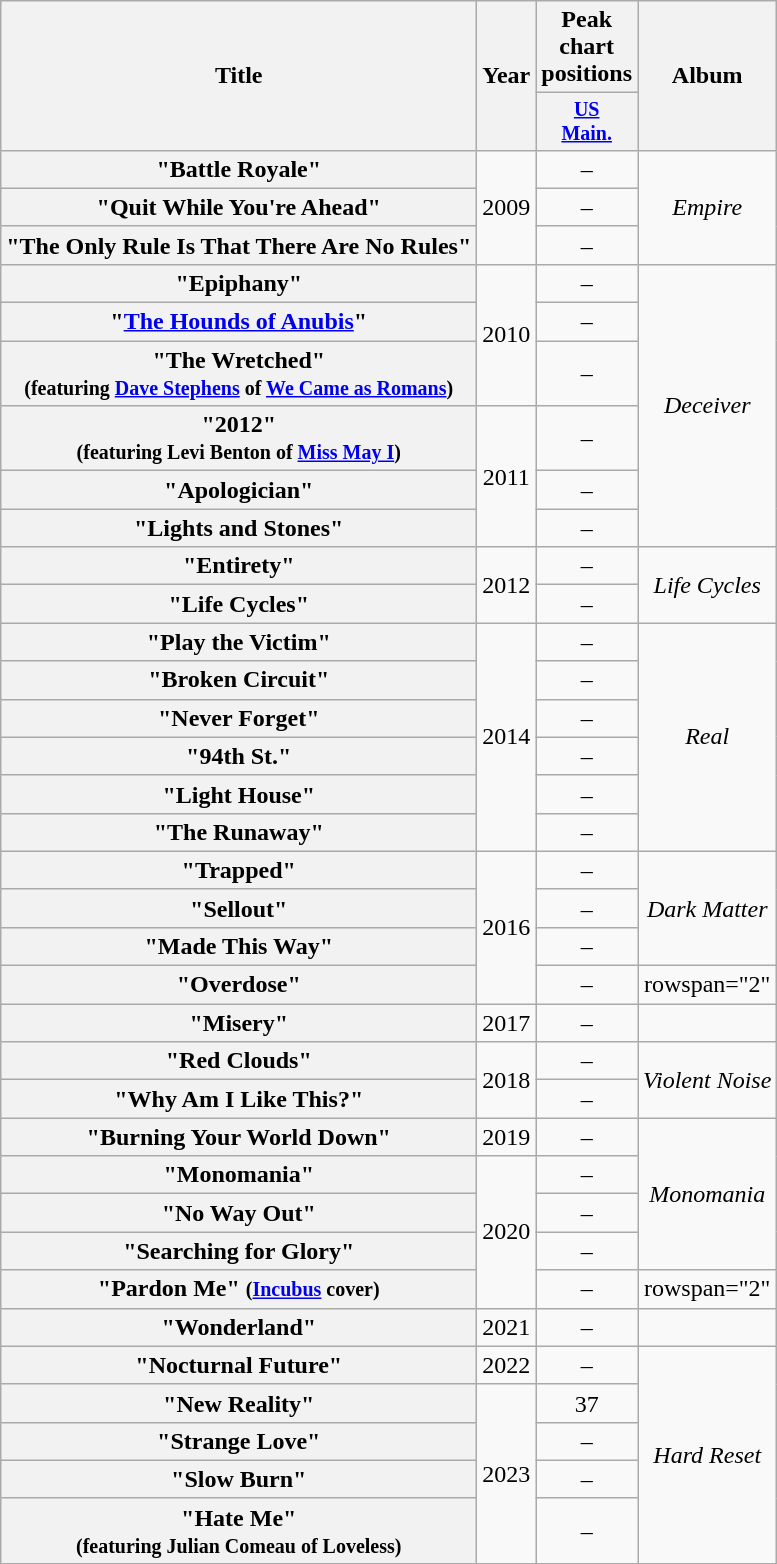<table class="wikitable plainrowheaders" style="text-align:center;">
<tr>
<th scope="col" rowspan="2">Title</th>
<th scope="col" rowspan="2">Year</th>
<th scope="col">Peak chart positions</th>
<th scope="col" rowspan="2">Album</th>
</tr>
<tr style="font-size:smaller">
<th style="width:30px;"><a href='#'>US<br>Main.</a><br></th>
</tr>
<tr>
<th scope="row">"Battle Royale"</th>
<td rowspan="3">2009</td>
<td>–</td>
<td rowspan="3"><em>Empire</em></td>
</tr>
<tr>
<th scope="row">"Quit While You're Ahead"</th>
<td>–</td>
</tr>
<tr>
<th scope="row">"The Only Rule Is That There Are No Rules"</th>
<td>–</td>
</tr>
<tr>
<th scope="row">"Epiphany"</th>
<td rowspan="3">2010</td>
<td>–</td>
<td rowspan="6"><em>Deceiver</em></td>
</tr>
<tr>
<th scope="row">"<a href='#'>The Hounds of Anubis</a>"</th>
<td>–</td>
</tr>
<tr>
<th scope="row">"The Wretched"<br><small>(featuring <a href='#'>Dave Stephens</a> of <a href='#'>We Came as Romans</a>)</small></th>
<td>–</td>
</tr>
<tr>
<th scope="row">"2012"<br><small>(featuring Levi Benton of <a href='#'>Miss May I</a>)</small></th>
<td rowspan="3">2011</td>
<td>–</td>
</tr>
<tr>
<th scope="row">"Apologician"</th>
<td>–</td>
</tr>
<tr>
<th scope="row">"Lights and Stones"</th>
<td>–</td>
</tr>
<tr>
<th scope="row">"Entirety"</th>
<td rowspan="2">2012</td>
<td>–</td>
<td rowspan="2"><em>Life Cycles</em></td>
</tr>
<tr>
<th scope="row">"Life Cycles"</th>
<td>–</td>
</tr>
<tr>
<th scope="row">"Play the Victim"</th>
<td rowspan="6">2014</td>
<td>–</td>
<td rowspan="6"><em>Real</em></td>
</tr>
<tr>
<th scope="row">"Broken Circuit"</th>
<td>–</td>
</tr>
<tr>
<th scope="row">"Never Forget"</th>
<td>–</td>
</tr>
<tr>
<th scope="row">"94th St."</th>
<td>–</td>
</tr>
<tr>
<th scope="row">"Light House"</th>
<td>–</td>
</tr>
<tr>
<th scope="row">"The Runaway"</th>
<td>–</td>
</tr>
<tr>
<th scope="row">"Trapped"</th>
<td rowspan="4">2016</td>
<td>–</td>
<td rowspan="3"><em>Dark Matter</em></td>
</tr>
<tr>
<th scope="row">"Sellout"</th>
<td>–</td>
</tr>
<tr>
<th scope="row">"Made This Way"</th>
<td>–</td>
</tr>
<tr>
<th scope="row">"Overdose"</th>
<td>–</td>
<td>rowspan="2" </td>
</tr>
<tr>
<th scope="row">"Misery"</th>
<td>2017</td>
<td>–</td>
</tr>
<tr>
<th scope="row">"Red Clouds"</th>
<td rowspan="2">2018</td>
<td>–</td>
<td rowspan="2"><em>Violent Noise</em></td>
</tr>
<tr>
<th scope="row">"Why Am I Like This?"</th>
<td>–</td>
</tr>
<tr>
<th scope="row">"Burning Your World Down"</th>
<td>2019</td>
<td>–</td>
<td rowspan="4"><em>Monomania</em></td>
</tr>
<tr>
<th scope="row">"Monomania"</th>
<td rowspan="4">2020</td>
<td>–</td>
</tr>
<tr>
<th scope="row">"No Way Out"</th>
<td>–</td>
</tr>
<tr>
<th scope="row">"Searching for Glory"</th>
<td>–</td>
</tr>
<tr>
<th scope="row">"Pardon Me" <small>(<a href='#'>Incubus</a> cover)</small></th>
<td>–</td>
<td>rowspan="2" </td>
</tr>
<tr>
<th scope="row">"Wonderland"</th>
<td>2021</td>
<td>–</td>
</tr>
<tr>
<th scope="row">"Nocturnal Future"</th>
<td>2022</td>
<td>–</td>
<td rowspan="5"><em>Hard Reset</em></td>
</tr>
<tr>
<th scope="row">"New Reality"</th>
<td rowspan="4">2023</td>
<td>37</td>
</tr>
<tr>
<th scope="row">"Strange Love"</th>
<td>–</td>
</tr>
<tr>
<th scope="row">"Slow Burn"</th>
<td>–</td>
</tr>
<tr>
<th scope="row">"Hate Me"<br><small>(featuring Julian Comeau of Loveless)</small></th>
<td>–</td>
</tr>
</table>
